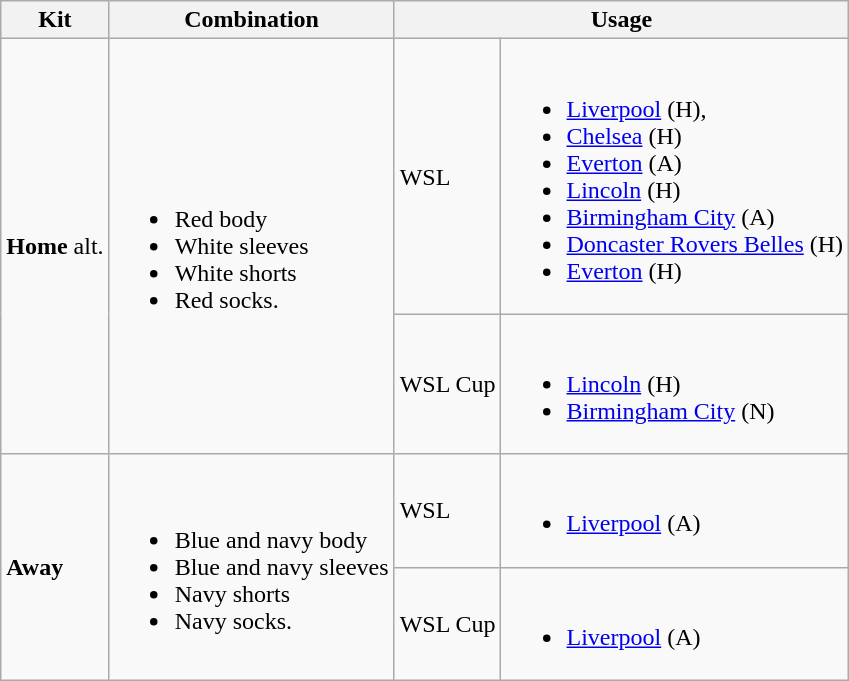<table class="wikitable">
<tr>
<th>Kit</th>
<th>Combination</th>
<th colspan="2">Usage</th>
</tr>
<tr>
<td rowspan="2"><strong>Home</strong> alt.</td>
<td rowspan="2"><br><ul><li>Red body</li><li>White sleeves</li><li>White shorts</li><li>Red socks.</li></ul></td>
<td>WSL</td>
<td><br><ul><li><a href='#'>Liverpool</a> (H),</li><li><a href='#'>Chelsea</a> (H)</li><li><a href='#'>Everton</a> (A)</li><li><a href='#'>Lincoln</a> (H)</li><li><a href='#'>Birmingham City</a> (A)</li><li><a href='#'>Doncaster Rovers Belles</a> (H)</li><li><a href='#'>Everton</a> (H)</li></ul></td>
</tr>
<tr>
<td>WSL Cup</td>
<td><br><ul><li><a href='#'>Lincoln</a> (H)</li><li><a href='#'>Birmingham City</a> (N)</li></ul></td>
</tr>
<tr>
<td rowspan="2"><strong>Away</strong></td>
<td rowspan="2"><br><ul><li>Blue and navy body</li><li>Blue and navy sleeves</li><li>Navy shorts</li><li>Navy socks.</li></ul></td>
<td>WSL</td>
<td><br><ul><li><a href='#'>Liverpool</a> (A)</li></ul></td>
</tr>
<tr>
<td>WSL Cup</td>
<td><br><ul><li><a href='#'>Liverpool</a> (A)</li></ul></td>
</tr>
</table>
